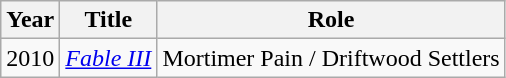<table class="wikitable">
<tr>
<th>Year</th>
<th>Title</th>
<th>Role</th>
</tr>
<tr>
<td>2010</td>
<td><em><a href='#'>Fable III</a></em></td>
<td>Mortimer Pain / Driftwood Settlers</td>
</tr>
</table>
